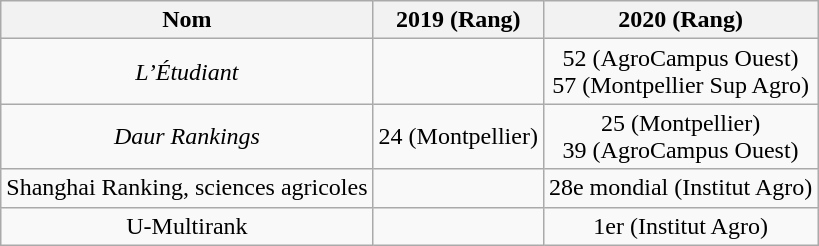<table class="wikitable centre sortable" style="text-align:center;">
<tr>
<th scope="col">Nom</th>
<th scope="col">2019 (Rang)</th>
<th scope="col">2020 (Rang)</th>
</tr>
<tr>
<td><em>L’Étudiant</em></td>
<td></td>
<td>52 (AgroCampus Ouest)<br>57 (Montpellier Sup Agro)</td>
</tr>
<tr>
<td><em>Daur Rankings</em></td>
<td>24 (Montpellier)</td>
<td>25 (Montpellier)<br>39 (AgroCampus Ouest)</td>
</tr>
<tr>
<td>Shanghai Ranking, sciences agricoles</td>
<td></td>
<td>28e mondial (Institut Agro)</td>
</tr>
<tr>
<td>U-Multirank</td>
<td></td>
<td>1er (Institut Agro)</td>
</tr>
</table>
